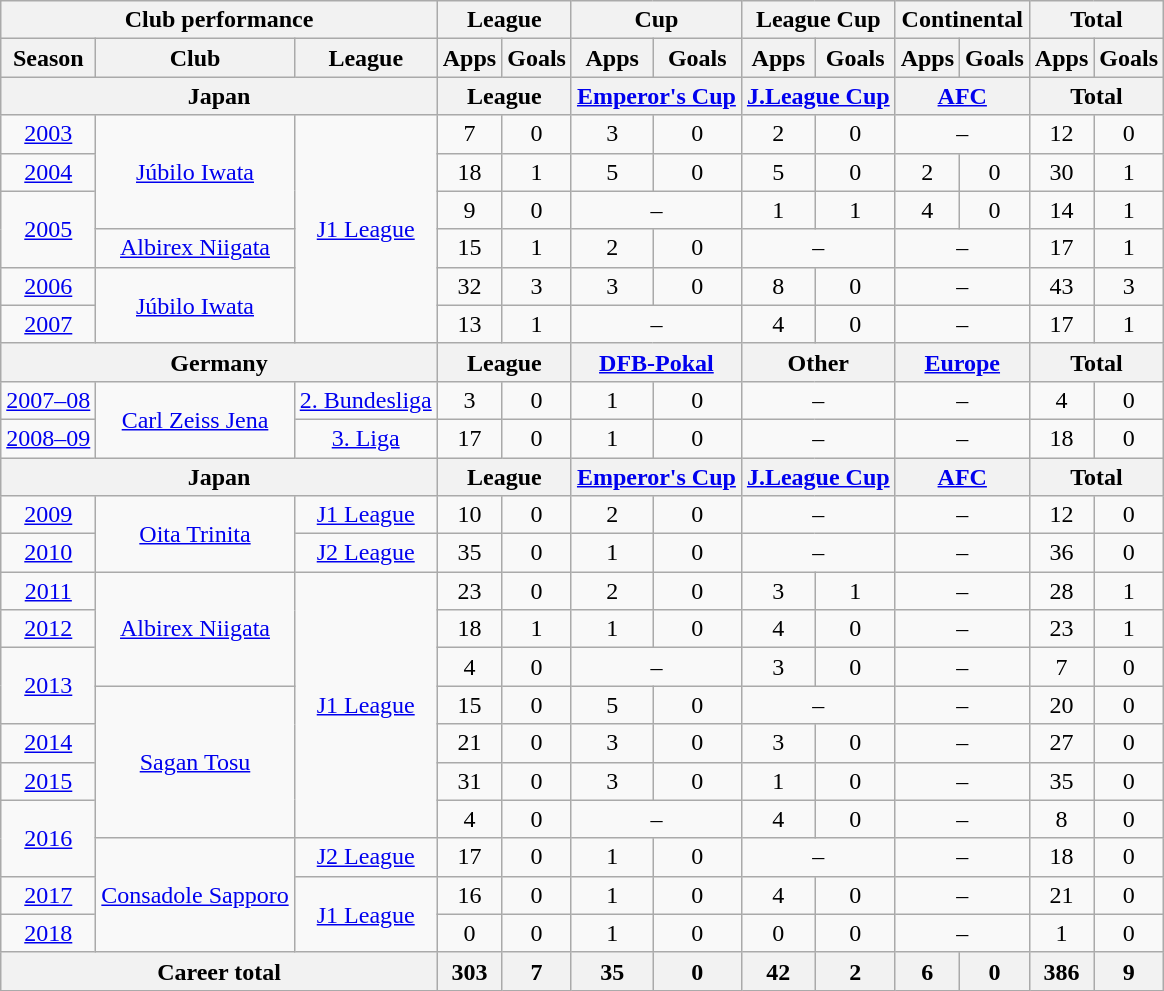<table class="wikitable" style="text-align:center">
<tr>
<th colspan=3>Club performance</th>
<th colspan=2>League</th>
<th colspan=2>Cup</th>
<th colspan=2>League Cup</th>
<th colspan=2>Continental</th>
<th colspan=2>Total</th>
</tr>
<tr>
<th>Season</th>
<th>Club</th>
<th>League</th>
<th>Apps</th>
<th>Goals</th>
<th>Apps</th>
<th>Goals</th>
<th>Apps</th>
<th>Goals</th>
<th>Apps</th>
<th>Goals</th>
<th>Apps</th>
<th>Goals</th>
</tr>
<tr>
<th colspan=3>Japan</th>
<th colspan=2>League</th>
<th colspan=2><a href='#'>Emperor's Cup</a></th>
<th colspan=2><a href='#'>J.League Cup</a></th>
<th colspan=2><a href='#'>AFC</a></th>
<th colspan=2>Total</th>
</tr>
<tr>
<td><a href='#'>2003</a></td>
<td rowspan="3"><a href='#'>Júbilo Iwata</a></td>
<td rowspan="6"><a href='#'>J1 League</a></td>
<td>7</td>
<td>0</td>
<td>3</td>
<td>0</td>
<td>2</td>
<td>0</td>
<td colspan="2">–</td>
<td>12</td>
<td>0</td>
</tr>
<tr>
<td><a href='#'>2004</a></td>
<td>18</td>
<td>1</td>
<td>5</td>
<td>0</td>
<td>5</td>
<td>0</td>
<td>2</td>
<td>0</td>
<td>30</td>
<td>1</td>
</tr>
<tr>
<td rowspan="2"><a href='#'>2005</a></td>
<td>9</td>
<td>0</td>
<td colspan="2">–</td>
<td>1</td>
<td>1</td>
<td>4</td>
<td>0</td>
<td>14</td>
<td>1</td>
</tr>
<tr>
<td><a href='#'>Albirex Niigata</a></td>
<td>15</td>
<td>1</td>
<td>2</td>
<td>0</td>
<td colspan="2">–</td>
<td colspan="2">–</td>
<td>17</td>
<td>1</td>
</tr>
<tr>
<td><a href='#'>2006</a></td>
<td rowspan="2"><a href='#'>Júbilo Iwata</a></td>
<td>32</td>
<td>3</td>
<td>3</td>
<td>0</td>
<td>8</td>
<td>0</td>
<td colspan="2">–</td>
<td>43</td>
<td>3</td>
</tr>
<tr>
<td><a href='#'>2007</a></td>
<td>13</td>
<td>1</td>
<td colspan="2">–</td>
<td>4</td>
<td>0</td>
<td colspan="2">–</td>
<td>17</td>
<td>1</td>
</tr>
<tr>
<th colspan=3>Germany</th>
<th colspan=2>League</th>
<th colspan=2><a href='#'>DFB-Pokal</a></th>
<th colspan=2>Other</th>
<th colspan=2><a href='#'>Europe</a></th>
<th colspan=2>Total</th>
</tr>
<tr>
<td><a href='#'>2007–08</a></td>
<td rowspan="2"><a href='#'>Carl Zeiss Jena</a></td>
<td><a href='#'>2. Bundesliga</a></td>
<td>3</td>
<td>0</td>
<td>1</td>
<td>0</td>
<td colspan="2">–</td>
<td colspan="2">–</td>
<td>4</td>
<td>0</td>
</tr>
<tr>
<td><a href='#'>2008–09</a></td>
<td><a href='#'>3. Liga</a></td>
<td>17</td>
<td>0</td>
<td>1</td>
<td>0</td>
<td colspan="2">–</td>
<td colspan="2">–</td>
<td>18</td>
<td>0</td>
</tr>
<tr>
<th colspan=3>Japan</th>
<th colspan=2>League</th>
<th colspan=2><a href='#'>Emperor's Cup</a></th>
<th colspan=2><a href='#'>J.League Cup</a></th>
<th colspan=2><a href='#'>AFC</a></th>
<th colspan=2>Total</th>
</tr>
<tr>
<td><a href='#'>2009</a></td>
<td rowspan="2"><a href='#'>Oita Trinita</a></td>
<td><a href='#'>J1 League</a></td>
<td>10</td>
<td>0</td>
<td>2</td>
<td>0</td>
<td colspan="2">–</td>
<td colspan="2">–</td>
<td>12</td>
<td>0</td>
</tr>
<tr>
<td><a href='#'>2010</a></td>
<td><a href='#'>J2 League</a></td>
<td>35</td>
<td>0</td>
<td>1</td>
<td>0</td>
<td colspan="2">–</td>
<td colspan="2">–</td>
<td>36</td>
<td>0</td>
</tr>
<tr>
<td><a href='#'>2011</a></td>
<td rowspan="3"><a href='#'>Albirex Niigata</a></td>
<td rowspan="7"><a href='#'>J1 League</a></td>
<td>23</td>
<td>0</td>
<td>2</td>
<td>0</td>
<td>3</td>
<td>1</td>
<td colspan="2">–</td>
<td>28</td>
<td>1</td>
</tr>
<tr>
<td><a href='#'>2012</a></td>
<td>18</td>
<td>1</td>
<td>1</td>
<td>0</td>
<td>4</td>
<td>0</td>
<td colspan="2">–</td>
<td>23</td>
<td>1</td>
</tr>
<tr>
<td rowspan="2"><a href='#'>2013</a></td>
<td>4</td>
<td>0</td>
<td colspan="2">–</td>
<td>3</td>
<td>0</td>
<td colspan="2">–</td>
<td>7</td>
<td>0</td>
</tr>
<tr>
<td rowspan="4"><a href='#'>Sagan Tosu</a></td>
<td>15</td>
<td>0</td>
<td>5</td>
<td>0</td>
<td colspan="2">–</td>
<td colspan="2">–</td>
<td>20</td>
<td>0</td>
</tr>
<tr>
<td><a href='#'>2014</a></td>
<td>21</td>
<td>0</td>
<td>3</td>
<td>0</td>
<td>3</td>
<td>0</td>
<td colspan="2">–</td>
<td>27</td>
<td>0</td>
</tr>
<tr>
<td><a href='#'>2015</a></td>
<td>31</td>
<td>0</td>
<td>3</td>
<td>0</td>
<td>1</td>
<td>0</td>
<td colspan="2">–</td>
<td>35</td>
<td>0</td>
</tr>
<tr>
<td rowspan="2"><a href='#'>2016</a></td>
<td>4</td>
<td>0</td>
<td colspan="2">–</td>
<td>4</td>
<td>0</td>
<td colspan="2">–</td>
<td>8</td>
<td>0</td>
</tr>
<tr>
<td rowspan=3><a href='#'>Consadole Sapporo</a></td>
<td><a href='#'>J2 League</a></td>
<td>17</td>
<td>0</td>
<td>1</td>
<td>0</td>
<td colspan="2">–</td>
<td colspan="2">–</td>
<td>18</td>
<td>0</td>
</tr>
<tr>
<td><a href='#'>2017</a></td>
<td rowspan=2><a href='#'>J1 League</a></td>
<td>16</td>
<td>0</td>
<td>1</td>
<td>0</td>
<td>4</td>
<td>0</td>
<td colspan="2">–</td>
<td>21</td>
<td>0</td>
</tr>
<tr>
<td><a href='#'>2018</a></td>
<td>0</td>
<td>0</td>
<td>1</td>
<td>0</td>
<td>0</td>
<td>0</td>
<td colspan="2">–</td>
<td>1</td>
<td>0</td>
</tr>
<tr>
<th colspan=3>Career total</th>
<th>303</th>
<th>7</th>
<th>35</th>
<th>0</th>
<th>42</th>
<th>2</th>
<th>6</th>
<th>0</th>
<th>386</th>
<th>9</th>
</tr>
</table>
